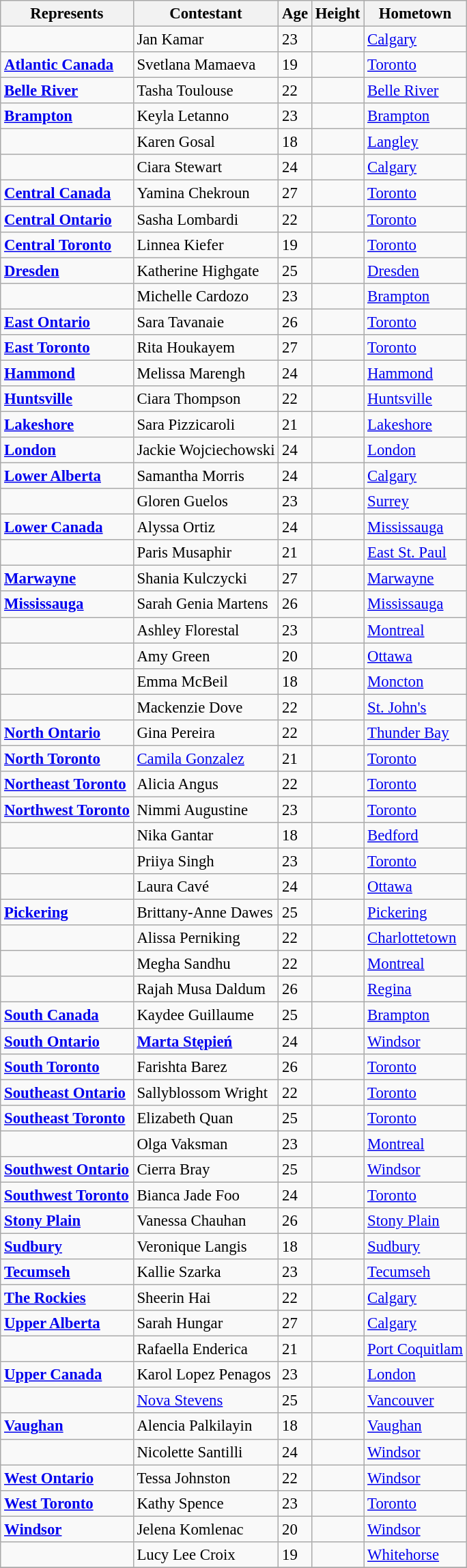<table class="wikitable sortable" style="font-size: 95%;">
<tr>
<th>Represents</th>
<th>Contestant</th>
<th>Age</th>
<th>Height</th>
<th>Hometown</th>
</tr>
<tr>
<td><strong></strong></td>
<td>Jan Kamar</td>
<td>23</td>
<td></td>
<td><a href='#'>Calgary</a></td>
</tr>
<tr>
<td> <strong><a href='#'>Atlantic Canada</a></strong></td>
<td>Svetlana Mamaeva</td>
<td>19</td>
<td></td>
<td><a href='#'>Toronto</a></td>
</tr>
<tr>
<td> <strong><a href='#'>Belle River</a></strong></td>
<td>Tasha Toulouse</td>
<td>22</td>
<td></td>
<td><a href='#'>Belle River</a></td>
</tr>
<tr>
<td> <strong><a href='#'>Brampton</a></strong></td>
<td>Keyla Letanno</td>
<td>23</td>
<td></td>
<td><a href='#'>Brampton</a></td>
</tr>
<tr>
<td><strong></strong></td>
<td>Karen Gosal</td>
<td>18</td>
<td></td>
<td><a href='#'>Langley</a></td>
</tr>
<tr>
<td><strong></strong></td>
<td>Ciara Stewart</td>
<td>24</td>
<td></td>
<td><a href='#'>Calgary</a></td>
</tr>
<tr>
<td> <strong><a href='#'>Central Canada</a></strong></td>
<td>Yamina Chekroun</td>
<td>27</td>
<td></td>
<td><a href='#'>Toronto</a></td>
</tr>
<tr>
<td> <strong><a href='#'>Central Ontario</a></strong></td>
<td>Sasha Lombardi</td>
<td>22</td>
<td></td>
<td><a href='#'>Toronto</a></td>
</tr>
<tr>
<td> <strong><a href='#'>Central Toronto</a></strong></td>
<td>Linnea Kiefer</td>
<td>19</td>
<td></td>
<td><a href='#'>Toronto</a></td>
</tr>
<tr>
<td> <strong><a href='#'>Dresden</a></strong></td>
<td>Katherine Highgate</td>
<td>25</td>
<td></td>
<td><a href='#'>Dresden</a></td>
</tr>
<tr>
<td><strong></strong></td>
<td>Michelle Cardozo</td>
<td>23</td>
<td></td>
<td><a href='#'>Brampton</a></td>
</tr>
<tr>
<td> <strong><a href='#'>East Ontario</a></strong></td>
<td>Sara Tavanaie</td>
<td>26</td>
<td></td>
<td><a href='#'>Toronto</a></td>
</tr>
<tr>
<td> <strong><a href='#'>East Toronto</a></strong></td>
<td>Rita Houkayem</td>
<td>27</td>
<td></td>
<td><a href='#'>Toronto</a></td>
</tr>
<tr>
<td> <strong><a href='#'>Hammond</a></strong></td>
<td>Melissa Marengh</td>
<td>24</td>
<td></td>
<td><a href='#'>Hammond</a></td>
</tr>
<tr>
<td> <strong><a href='#'>Huntsville</a></strong></td>
<td>Ciara Thompson</td>
<td>22</td>
<td></td>
<td><a href='#'>Huntsville</a></td>
</tr>
<tr>
<td> <strong><a href='#'>Lakeshore</a></strong></td>
<td>Sara Pizzicaroli</td>
<td>21</td>
<td></td>
<td><a href='#'>Lakeshore</a></td>
</tr>
<tr>
<td> <strong><a href='#'>London</a></strong></td>
<td>Jackie Wojciechowski</td>
<td>24</td>
<td></td>
<td><a href='#'>London</a></td>
</tr>
<tr>
<td> <strong><a href='#'>Lower Alberta</a></strong></td>
<td>Samantha Morris</td>
<td>24</td>
<td></td>
<td><a href='#'>Calgary</a></td>
</tr>
<tr>
<td><strong></strong></td>
<td>Gloren Guelos</td>
<td>23</td>
<td></td>
<td><a href='#'>Surrey</a></td>
</tr>
<tr>
<td> <strong><a href='#'>Lower Canada</a></strong></td>
<td>Alyssa Ortiz</td>
<td>24</td>
<td></td>
<td><a href='#'>Mississauga</a></td>
</tr>
<tr>
<td><strong></strong></td>
<td>Paris Musaphir</td>
<td>21</td>
<td></td>
<td><a href='#'>East St. Paul</a></td>
</tr>
<tr>
<td> <strong><a href='#'>Marwayne</a></strong></td>
<td>Shania Kulczycki</td>
<td>27</td>
<td></td>
<td><a href='#'>Marwayne</a></td>
</tr>
<tr>
<td> <strong><a href='#'>Mississauga</a></strong></td>
<td>Sarah Genia Martens</td>
<td>26</td>
<td></td>
<td><a href='#'>Mississauga</a></td>
</tr>
<tr>
<td><strong></strong></td>
<td>Ashley Florestal</td>
<td>23</td>
<td></td>
<td><a href='#'>Montreal</a></td>
</tr>
<tr>
<td><strong></strong></td>
<td>Amy Green</td>
<td>20</td>
<td></td>
<td><a href='#'>Ottawa</a></td>
</tr>
<tr>
<td><strong></strong></td>
<td>Emma McBeil</td>
<td>18</td>
<td></td>
<td><a href='#'>Moncton</a></td>
</tr>
<tr>
<td><strong></strong></td>
<td>Mackenzie Dove</td>
<td>22</td>
<td></td>
<td><a href='#'>St. John's</a></td>
</tr>
<tr>
<td> <strong><a href='#'>North Ontario</a></strong></td>
<td>Gina Pereira</td>
<td>22</td>
<td></td>
<td><a href='#'>Thunder Bay</a></td>
</tr>
<tr>
<td> <strong><a href='#'>North Toronto</a></strong></td>
<td><a href='#'>Camila Gonzalez</a></td>
<td>21</td>
<td></td>
<td><a href='#'>Toronto</a></td>
</tr>
<tr>
<td> <strong><a href='#'>Northeast Toronto</a></strong></td>
<td>Alicia Angus</td>
<td>22</td>
<td></td>
<td><a href='#'>Toronto</a></td>
</tr>
<tr>
<td> <strong><a href='#'>Northwest Toronto</a></strong></td>
<td>Nimmi Augustine</td>
<td>23</td>
<td></td>
<td><a href='#'>Toronto</a></td>
</tr>
<tr>
<td><strong></strong></td>
<td>Nika Gantar</td>
<td>18</td>
<td></td>
<td><a href='#'>Bedford</a></td>
</tr>
<tr>
<td><strong></strong></td>
<td>Priiya Singh</td>
<td>23</td>
<td></td>
<td><a href='#'>Toronto</a></td>
</tr>
<tr>
<td><strong></strong></td>
<td>Laura Cavé</td>
<td>24</td>
<td></td>
<td><a href='#'>Ottawa</a></td>
</tr>
<tr>
<td> <strong><a href='#'>Pickering</a></strong></td>
<td>Brittany-Anne Dawes</td>
<td>25</td>
<td></td>
<td><a href='#'>Pickering</a></td>
</tr>
<tr>
<td><strong></strong></td>
<td>Alissa Perniking</td>
<td>22</td>
<td></td>
<td><a href='#'>Charlottetown</a></td>
</tr>
<tr>
<td><strong></strong></td>
<td>Megha Sandhu</td>
<td>22</td>
<td></td>
<td><a href='#'>Montreal</a></td>
</tr>
<tr>
<td><strong></strong></td>
<td>Rajah Musa Daldum</td>
<td>26</td>
<td></td>
<td><a href='#'>Regina</a></td>
</tr>
<tr>
<td> <strong><a href='#'>South Canada</a></strong></td>
<td>Kaydee Guillaume</td>
<td>25</td>
<td></td>
<td><a href='#'>Brampton</a></td>
</tr>
<tr>
<td> <strong><a href='#'>South Ontario</a></strong></td>
<td><strong><a href='#'>Marta Stępień</a></strong></td>
<td>24</td>
<td></td>
<td><a href='#'>Windsor</a></td>
</tr>
<tr>
<td> <strong><a href='#'>South Toronto</a></strong></td>
<td>Farishta Barez</td>
<td>26</td>
<td></td>
<td><a href='#'>Toronto</a></td>
</tr>
<tr>
<td> <strong><a href='#'>Southeast Ontario</a></strong></td>
<td>Sallyblossom Wright</td>
<td>22</td>
<td></td>
<td><a href='#'>Toronto</a></td>
</tr>
<tr>
<td> <strong><a href='#'>Southeast Toronto</a></strong></td>
<td>Elizabeth Quan</td>
<td>25</td>
<td></td>
<td><a href='#'>Toronto</a></td>
</tr>
<tr>
<td><strong></strong></td>
<td>Olga Vaksman</td>
<td>23</td>
<td></td>
<td><a href='#'>Montreal</a></td>
</tr>
<tr>
<td> <strong><a href='#'>Southwest Ontario</a></strong></td>
<td>Cierra Bray</td>
<td>25</td>
<td></td>
<td><a href='#'>Windsor</a></td>
</tr>
<tr>
<td> <strong><a href='#'>Southwest Toronto</a></strong></td>
<td>Bianca Jade Foo</td>
<td>24</td>
<td></td>
<td><a href='#'>Toronto</a></td>
</tr>
<tr>
<td> <strong><a href='#'>Stony Plain</a></strong></td>
<td>Vanessa Chauhan</td>
<td>26</td>
<td></td>
<td><a href='#'>Stony Plain</a></td>
</tr>
<tr>
<td> <strong><a href='#'>Sudbury</a></strong></td>
<td>Veronique Langis</td>
<td>18</td>
<td></td>
<td><a href='#'>Sudbury</a></td>
</tr>
<tr>
<td> <strong><a href='#'>Tecumseh</a></strong></td>
<td>Kallie Szarka</td>
<td>23</td>
<td></td>
<td><a href='#'>Tecumseh</a></td>
</tr>
<tr>
<td> <strong><a href='#'>The Rockies</a></strong></td>
<td>Sheerin Hai</td>
<td>22</td>
<td></td>
<td><a href='#'>Calgary</a></td>
</tr>
<tr>
<td> <strong><a href='#'>Upper Alberta</a></strong></td>
<td>Sarah Hungar</td>
<td>27</td>
<td></td>
<td><a href='#'>Calgary</a></td>
</tr>
<tr>
<td><strong></strong></td>
<td>Rafaella Enderica</td>
<td>21</td>
<td></td>
<td><a href='#'>Port Coquitlam</a></td>
</tr>
<tr>
<td> <strong><a href='#'>Upper Canada</a></strong></td>
<td>Karol Lopez Penagos</td>
<td>23</td>
<td></td>
<td><a href='#'>London</a></td>
</tr>
<tr>
<td><strong></strong></td>
<td><a href='#'>Nova Stevens</a></td>
<td>25</td>
<td></td>
<td><a href='#'>Vancouver</a></td>
</tr>
<tr>
<td> <strong><a href='#'>Vaughan</a></strong></td>
<td>Alencia Palkilayin</td>
<td>18</td>
<td></td>
<td><a href='#'>Vaughan</a></td>
</tr>
<tr>
<td><strong></strong></td>
<td>Nicolette Santilli</td>
<td>24</td>
<td></td>
<td><a href='#'>Windsor</a></td>
</tr>
<tr>
<td> <strong><a href='#'>West Ontario</a></strong></td>
<td>Tessa Johnston</td>
<td>22</td>
<td></td>
<td><a href='#'>Windsor</a></td>
</tr>
<tr>
<td> <strong><a href='#'>West Toronto</a></strong></td>
<td>Kathy Spence</td>
<td>23</td>
<td></td>
<td><a href='#'>Toronto</a></td>
</tr>
<tr>
<td> <strong><a href='#'>Windsor</a></strong></td>
<td>Jelena Komlenac</td>
<td>20</td>
<td></td>
<td><a href='#'>Windsor</a></td>
</tr>
<tr>
<td><strong></strong></td>
<td>Lucy Lee Croix</td>
<td>19</td>
<td></td>
<td><a href='#'>Whitehorse</a></td>
</tr>
<tr>
</tr>
</table>
